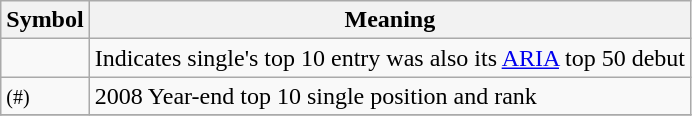<table Class="wikitable">
<tr>
<th>Symbol</th>
<th>Meaning</th>
</tr>
<tr '>
<td></td>
<td>Indicates single's top 10 entry was also its <a href='#'>ARIA</a> top 50 debut</td>
</tr>
<tr>
<td><small>(#)</small></td>
<td>2008 Year-end top 10 single position and rank </td>
</tr>
<tr>
</tr>
</table>
